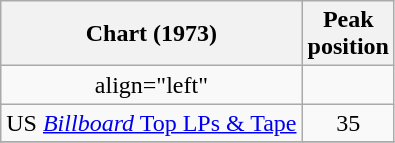<table class="wikitable plainrowheaders" style="text-align:center">
<tr>
<th scope="col">Chart (1973)</th>
<th scope="col">Peak<br>position</th>
</tr>
<tr>
<td>align="left"</td>
</tr>
<tr>
<td align="left">US <a href='#'><em>Billboard</em> Top LPs & Tape</a></td>
<td>35</td>
</tr>
<tr>
</tr>
</table>
